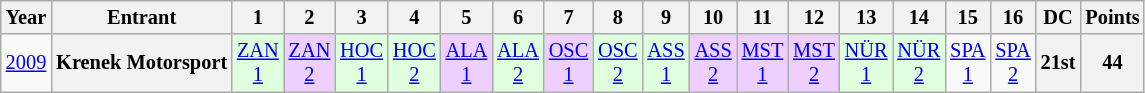<table class="wikitable" style="text-align:center; font-size:85%">
<tr>
<th>Year</th>
<th>Entrant</th>
<th>1</th>
<th>2</th>
<th>3</th>
<th>4</th>
<th>5</th>
<th>6</th>
<th>7</th>
<th>8</th>
<th>9</th>
<th>10</th>
<th>11</th>
<th>12</th>
<th>13</th>
<th>14</th>
<th>15</th>
<th>16</th>
<th>DC</th>
<th>Points</th>
</tr>
<tr>
<td><a href='#'>2009</a></td>
<th nowrap>Krenek Motorsport</th>
<td style="background:#dfffdf;"><a href='#'>ZAN<br>1</a><br></td>
<td style="background:#efcfff;"><a href='#'>ZAN<br>2</a><br></td>
<td style="background:#dfffdf;"><a href='#'>HOC<br>1</a><br></td>
<td style="background:#dfffdf;"><a href='#'>HOC<br>2</a><br></td>
<td style="background:#efcfff;"><a href='#'>ALA<br>1</a><br></td>
<td style="background:#dfffdf;"><a href='#'>ALA<br>2</a><br></td>
<td style="background:#efcfff;"><a href='#'>OSC<br>1</a><br></td>
<td style="background:#dfffdf;"><a href='#'>OSC<br>2</a><br></td>
<td style="background:#dfffdf;"><a href='#'>ASS<br>1</a><br></td>
<td style="background:#efcfff;"><a href='#'>ASS<br>2</a><br></td>
<td style="background:#efcfff;"><a href='#'>MST<br>1</a><br></td>
<td style="background:#efcfff;"><a href='#'>MST<br>2</a><br></td>
<td style="background:#dfffdf;"><a href='#'>NÜR<br>1</a><br></td>
<td style="background:#dfffdf;"><a href='#'>NÜR<br>2</a><br></td>
<td style="background:#;"><a href='#'>SPA<br>1</a><br></td>
<td style="background:#;"><a href='#'>SPA<br>2</a><br></td>
<th>21st</th>
<th>44</th>
</tr>
</table>
